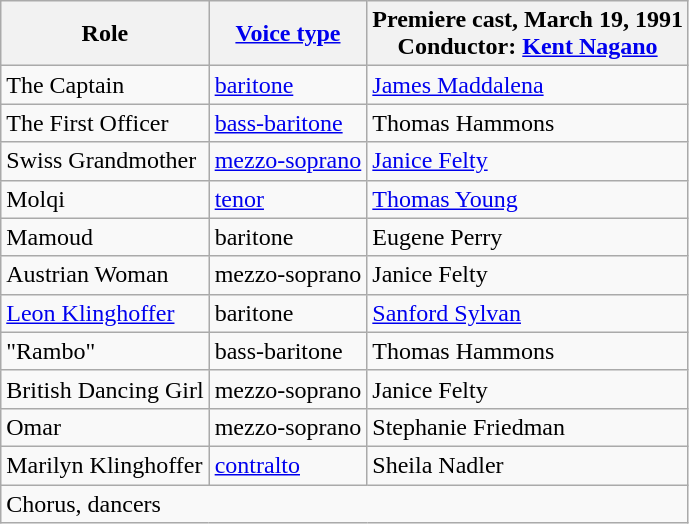<table class="wikitable">
<tr>
<th>Role</th>
<th><a href='#'>Voice type</a></th>
<th>Premiere cast, March 19, 1991<br>Conductor: <a href='#'>Kent Nagano</a></th>
</tr>
<tr>
<td>The Captain</td>
<td><a href='#'>baritone</a></td>
<td><a href='#'>James Maddalena</a></td>
</tr>
<tr>
<td>The First Officer</td>
<td><a href='#'>bass-baritone</a></td>
<td>Thomas Hammons</td>
</tr>
<tr>
<td>Swiss Grandmother</td>
<td><a href='#'>mezzo-soprano</a></td>
<td><a href='#'>Janice Felty</a></td>
</tr>
<tr>
<td>Molqi</td>
<td><a href='#'>tenor</a></td>
<td><a href='#'>Thomas Young</a></td>
</tr>
<tr>
<td>Mamoud</td>
<td>baritone</td>
<td>Eugene Perry</td>
</tr>
<tr>
<td>Austrian Woman</td>
<td>mezzo-soprano</td>
<td>Janice Felty</td>
</tr>
<tr>
<td><a href='#'>Leon Klinghoffer</a></td>
<td>baritone</td>
<td><a href='#'>Sanford Sylvan</a></td>
</tr>
<tr>
<td>"Rambo"</td>
<td>bass-baritone</td>
<td>Thomas Hammons</td>
</tr>
<tr>
<td>British Dancing Girl</td>
<td>mezzo-soprano</td>
<td>Janice Felty</td>
</tr>
<tr>
<td>Omar</td>
<td>mezzo-soprano</td>
<td>Stephanie Friedman</td>
</tr>
<tr>
<td>Marilyn Klinghoffer</td>
<td><a href='#'>contralto</a></td>
<td>Sheila Nadler</td>
</tr>
<tr>
<td colspan=3>Chorus, dancers</td>
</tr>
</table>
